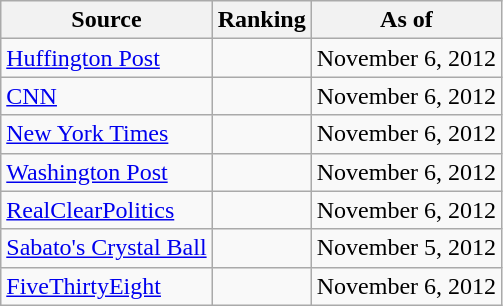<table class="wikitable" style="text-align:center">
<tr>
<th>Source</th>
<th>Ranking</th>
<th>As of</th>
</tr>
<tr>
<td align="left"><a href='#'>Huffington Post</a></td>
<td></td>
<td>November 6, 2012</td>
</tr>
<tr>
<td align="left"><a href='#'>CNN</a></td>
<td></td>
<td>November 6, 2012</td>
</tr>
<tr>
<td align=left><a href='#'>New York Times</a></td>
<td></td>
<td>November 6, 2012</td>
</tr>
<tr>
<td align="left"><a href='#'>Washington Post</a></td>
<td></td>
<td>November 6, 2012</td>
</tr>
<tr>
<td align="left"><a href='#'>RealClearPolitics</a></td>
<td></td>
<td>November 6, 2012</td>
</tr>
<tr>
<td align="left"><a href='#'>Sabato's Crystal Ball</a></td>
<td></td>
<td>November 5, 2012</td>
</tr>
<tr>
<td align="left"><a href='#'>FiveThirtyEight</a></td>
<td></td>
<td>November 6, 2012</td>
</tr>
</table>
